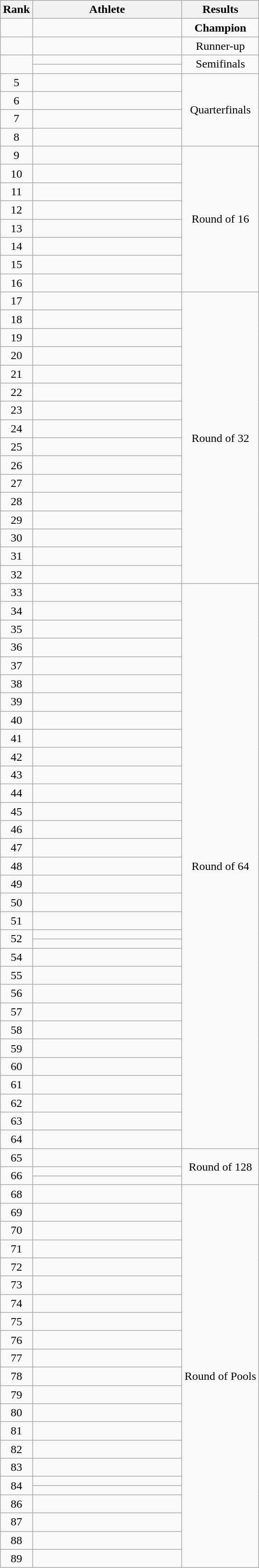<table class="wikitable" style="text-align:center">
<tr>
<th width="25">Rank</th>
<th width="200">Athlete</th>
<th width="100">Results</th>
</tr>
<tr>
<td></td>
<td align="left"><strong></strong></td>
<td><strong>Champion</strong></td>
</tr>
<tr>
<td></td>
<td align="left"></td>
<td>Runner-up</td>
</tr>
<tr>
<td rowspan="2"></td>
<td align="left"></td>
<td rowspan="2">Semifinals</td>
</tr>
<tr>
<td align="left"></td>
</tr>
<tr>
<td>5</td>
<td align="left"></td>
<td rowspan="4">Quarterfinals</td>
</tr>
<tr>
<td>6</td>
<td align="left"></td>
</tr>
<tr>
<td>7</td>
<td align="left"></td>
</tr>
<tr>
<td>8</td>
<td align="left"></td>
</tr>
<tr>
<td>9</td>
<td align="left"></td>
<td rowspan="8">Round of 16</td>
</tr>
<tr>
<td>10</td>
<td align="left"></td>
</tr>
<tr>
<td>11</td>
<td align="left"></td>
</tr>
<tr>
<td>12</td>
<td align="left"></td>
</tr>
<tr>
<td>13</td>
<td align="left"></td>
</tr>
<tr>
<td>14</td>
<td align="left"></td>
</tr>
<tr>
<td>15</td>
<td align="left"></td>
</tr>
<tr>
<td>16</td>
<td align="left"></td>
</tr>
<tr>
<td>17</td>
<td align="left"></td>
<td rowspan="16">Round of 32</td>
</tr>
<tr>
<td>18</td>
<td align="left"></td>
</tr>
<tr>
<td>19</td>
<td align="left"></td>
</tr>
<tr>
<td>20</td>
<td align="left"></td>
</tr>
<tr>
<td>21</td>
<td align="left"></td>
</tr>
<tr>
<td>22</td>
<td align="left"></td>
</tr>
<tr>
<td>23</td>
<td align="left"></td>
</tr>
<tr>
<td>24</td>
<td align="left"></td>
</tr>
<tr>
<td>25</td>
<td align="left"></td>
</tr>
<tr>
<td>26</td>
<td align="left"></td>
</tr>
<tr>
<td>27</td>
<td align="left"></td>
</tr>
<tr>
<td>28</td>
<td align="left"></td>
</tr>
<tr>
<td>29</td>
<td align="left"></td>
</tr>
<tr>
<td>30</td>
<td align="left"></td>
</tr>
<tr>
<td>31</td>
<td align="left"></td>
</tr>
<tr>
<td>32</td>
<td align="left"></td>
</tr>
<tr>
<td>33</td>
<td align="left"></td>
<td rowspan="32">Round of 64</td>
</tr>
<tr>
<td>34</td>
<td align="left"></td>
</tr>
<tr>
<td>35</td>
<td align="left"></td>
</tr>
<tr>
<td>36</td>
<td align="left"></td>
</tr>
<tr>
<td>37</td>
<td align="left"></td>
</tr>
<tr>
<td>38</td>
<td align="left"></td>
</tr>
<tr>
<td>39</td>
<td align="left"></td>
</tr>
<tr>
<td>40</td>
<td align="left"></td>
</tr>
<tr>
<td>41</td>
<td align="left"></td>
</tr>
<tr>
<td>42</td>
<td align="left"></td>
</tr>
<tr>
<td>43</td>
<td align="left"></td>
</tr>
<tr>
<td>44</td>
<td align="left"></td>
</tr>
<tr>
<td>45</td>
<td align="left"></td>
</tr>
<tr>
<td>46</td>
<td align="left"></td>
</tr>
<tr>
<td>47</td>
<td align="left"></td>
</tr>
<tr>
<td>48</td>
<td align="left"></td>
</tr>
<tr>
<td>49</td>
<td align="left"></td>
</tr>
<tr>
<td>50</td>
<td align="left"></td>
</tr>
<tr>
<td>51</td>
<td align="left"></td>
</tr>
<tr>
<td rowspan="2">52</td>
<td align="left"></td>
</tr>
<tr>
<td align="left"></td>
</tr>
<tr>
<td>54</td>
<td align="left"></td>
</tr>
<tr>
<td>55</td>
<td align="left"></td>
</tr>
<tr>
<td>56</td>
<td align="left"></td>
</tr>
<tr>
<td>57</td>
<td align="left"></td>
</tr>
<tr>
<td>58</td>
<td align="left"></td>
</tr>
<tr>
<td>59</td>
<td align="left"></td>
</tr>
<tr>
<td>60</td>
<td align="left"></td>
</tr>
<tr>
<td>61</td>
<td align="left"></td>
</tr>
<tr>
<td>62</td>
<td align="left"></td>
</tr>
<tr>
<td>63</td>
<td align="left"></td>
</tr>
<tr>
<td>64</td>
<td align="left"></td>
</tr>
<tr>
<td>65</td>
<td align="left"></td>
<td rowspan="3">Round of 128</td>
</tr>
<tr>
<td rowspan="2">66</td>
<td align="left"></td>
</tr>
<tr>
<td align="left"></td>
</tr>
<tr>
<td>68</td>
<td align="left"></td>
<td rowspan="22">Round of Pools</td>
</tr>
<tr>
<td>69</td>
<td align="left"></td>
</tr>
<tr>
<td>70</td>
<td align="left"></td>
</tr>
<tr>
<td>71</td>
<td align="left"></td>
</tr>
<tr>
<td>72</td>
<td align="left"></td>
</tr>
<tr>
<td>73</td>
<td align="left"></td>
</tr>
<tr>
<td>74</td>
<td align="left"></td>
</tr>
<tr>
<td>75</td>
<td align="left"></td>
</tr>
<tr>
<td>76</td>
<td align="left"></td>
</tr>
<tr>
<td>77</td>
<td align="left"></td>
</tr>
<tr>
<td>78</td>
<td align="left"></td>
</tr>
<tr>
<td>79</td>
<td align="left"></td>
</tr>
<tr>
<td>80</td>
<td align="left"></td>
</tr>
<tr>
<td>81</td>
<td align="left"></td>
</tr>
<tr>
<td>82</td>
<td align="left"></td>
</tr>
<tr>
<td>83</td>
<td align="left"></td>
</tr>
<tr>
<td rowspan="2">84</td>
<td align="left"></td>
</tr>
<tr>
<td align="left"></td>
</tr>
<tr>
<td>86</td>
<td align="left"></td>
</tr>
<tr>
<td>87</td>
<td align="left"></td>
</tr>
<tr>
<td>88</td>
<td align="left"></td>
</tr>
<tr>
<td>89</td>
<td align="left"></td>
</tr>
</table>
